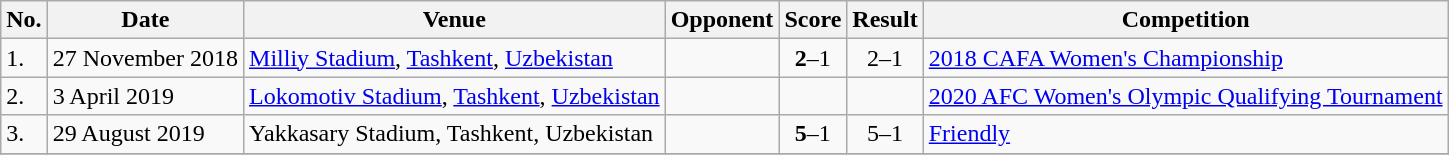<table class="wikitable">
<tr>
<th>No.</th>
<th>Date</th>
<th>Venue</th>
<th>Opponent</th>
<th>Score</th>
<th>Result</th>
<th>Competition</th>
</tr>
<tr>
<td>1.</td>
<td>27 November 2018</td>
<td><a href='#'>Milliy Stadium</a>, <a href='#'>Tashkent</a>, <a href='#'>Uzbekistan</a></td>
<td></td>
<td align=center><strong>2</strong>–1</td>
<td align=center>2–1</td>
<td><a href='#'>2018 CAFA Women's Championship</a></td>
</tr>
<tr>
<td>2.</td>
<td>3 April 2019</td>
<td><a href='#'>Lokomotiv Stadium</a>, <a href='#'>Tashkent</a>, <a href='#'>Uzbekistan</a></td>
<td></td>
<td></td>
<td></td>
<td><a href='#'>2020 AFC Women's Olympic Qualifying Tournament</a></td>
</tr>
<tr>
<td>3.</td>
<td>29 August 2019</td>
<td>Yakkasary Stadium, Tashkent, Uzbekistan</td>
<td></td>
<td align=center><strong>5</strong>–1</td>
<td align=center>5–1</td>
<td><a href='#'>Friendly</a></td>
</tr>
<tr>
</tr>
</table>
